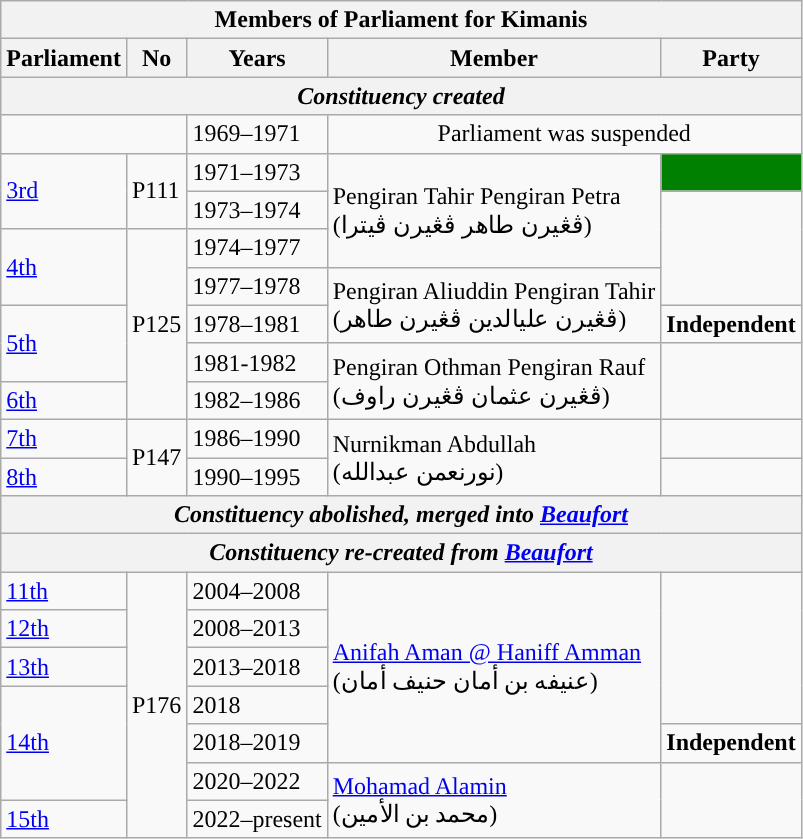<table class=wikitable>
<tr>
<th colspan="5">Members of Parliament for Kimanis</th>
</tr>
<tr>
<th>Parliament</th>
<th>No</th>
<th>Years</th>
<th>Member</th>
<th>Party</th>
</tr>
<tr>
<th colspan="5" align="center"><em>Constituency created</em></th>
</tr>
<tr>
<td colspan="2"></td>
<td>1969–1971</td>
<td colspan=2 align=center>Parliament was suspended</td>
</tr>
<tr>
<td rowspan=2><a href='#'>3rd</a></td>
<td rowspan="2">P111</td>
<td>1971–1973</td>
<td rowspan=3>Pengiran Tahir Pengiran Petra  <br>(ڤڠيرن طاهر ڤڠيرن ڤيترا)</td>
<td bgcolor=#008000></td>
</tr>
<tr>
<td>1973–1974</td>
<td rowspan=3></td>
</tr>
<tr>
<td rowspan=2><a href='#'>4th</a></td>
<td rowspan="5">P125</td>
<td>1974–1977</td>
</tr>
<tr>
<td>1977–1978</td>
<td rowspan=2>Pengiran Aliuddin Pengiran Tahir  <br> (ڤڠيرن عليالدين ڤڠيرن طاهر)</td>
</tr>
<tr>
<td rowspan=2><a href='#'>5th</a></td>
<td>1978–1981</td>
<td><strong>Independent</strong></td>
</tr>
<tr>
<td>1981-1982</td>
<td rowspan=2>Pengiran Othman Pengiran Rauf  <br>(ڤڠيرن عثمان ڤڠيرن راوف)</td>
<td rowspan="2"></td>
</tr>
<tr>
<td><a href='#'>6th</a></td>
<td>1982–1986</td>
</tr>
<tr>
<td><a href='#'>7th</a></td>
<td rowspan="2">P147</td>
<td>1986–1990</td>
<td rowspan=2>Nurnikman Abdullah <br> (نورنعمن عبدالله)</td>
<td></td>
</tr>
<tr>
<td><a href='#'>8th</a></td>
<td>1990–1995</td>
<td bgcolor=></td>
</tr>
<tr>
<th colspan="5" align="center"><em>Constituency abolished, merged into <a href='#'>Beaufort</a></em></th>
</tr>
<tr>
<th colspan="5" align="center"><em>Constituency re-created from <a href='#'>Beaufort</a></em></th>
</tr>
<tr>
<td><a href='#'>11th</a></td>
<td rowspan="7">P176</td>
<td>2004–2008</td>
<td rowspan="5"><a href='#'>Anifah Aman @ Haniff Amman</a>  <br>(عنيفه بن أمان حنيف أمان)</td>
<td rowspan="4"></td>
</tr>
<tr>
<td><a href='#'>12th</a></td>
<td>2008–2013</td>
</tr>
<tr>
<td><a href='#'>13th</a></td>
<td>2013–2018</td>
</tr>
<tr>
<td rowspan="3"><a href='#'>14th</a></td>
<td>2018</td>
</tr>
<tr>
<td>2018–2019</td>
<td><strong>Independent</strong></td>
</tr>
<tr>
<td>2020–2022</td>
<td rowspan="2"><a href='#'>Mohamad Alamin</a>  <br> (محمد بن الأمين)</td>
<td rowspan="2"></td>
</tr>
<tr>
<td><a href='#'>15th</a></td>
<td>2022–present</td>
</tr>
</table>
